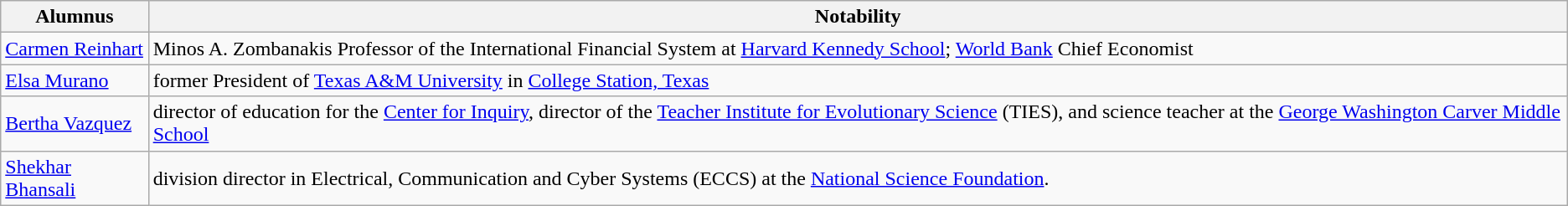<table class="wikitable">
<tr>
<th>Alumnus</th>
<th>Notability</th>
</tr>
<tr>
<td><a href='#'>Carmen Reinhart</a></td>
<td>Minos A. Zombanakis Professor of the International Financial System at <a href='#'>Harvard Kennedy School</a>; <a href='#'>World Bank</a> Chief Economist</td>
</tr>
<tr>
<td><a href='#'>Elsa Murano</a></td>
<td>former President of <a href='#'>Texas A&M University</a> in <a href='#'>College Station, Texas</a></td>
</tr>
<tr>
<td><a href='#'>Bertha Vazquez</a></td>
<td>director of education for the <a href='#'>Center for Inquiry</a>, director of the <a href='#'>Teacher Institute for Evolutionary Science</a> (TIES), and science teacher at the <a href='#'>George Washington Carver Middle School</a></td>
</tr>
<tr>
<td><a href='#'>Shekhar Bhansali</a></td>
<td>division director in Electrical, Communication and Cyber Systems (ECCS) at the <a href='#'>National Science Foundation</a>.</td>
</tr>
</table>
